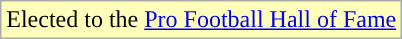<table class="wikitable">
<tr>
<td style="background:#ffb">Elected to the <a href='#'>Pro Football Hall of Fame</a></td>
</tr>
</table>
